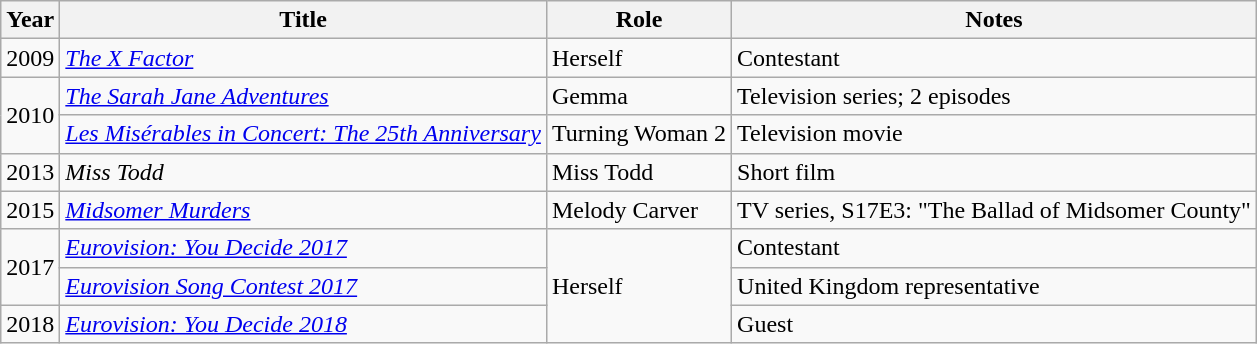<table class="wikitable sortable">
<tr>
<th>Year</th>
<th>Title</th>
<th>Role</th>
<th class="unsortable">Notes</th>
</tr>
<tr>
<td>2009</td>
<td><em><a href='#'>The X Factor</a></em></td>
<td>Herself</td>
<td>Contestant</td>
</tr>
<tr>
<td rowspan=2>2010</td>
<td><em><a href='#'>The Sarah Jane Adventures</a></em></td>
<td>Gemma</td>
<td>Television series; 2 episodes</td>
</tr>
<tr>
<td><em><a href='#'>Les Misérables in Concert: The 25th Anniversary</a></em></td>
<td>Turning Woman 2</td>
<td>Television movie</td>
</tr>
<tr>
<td>2013</td>
<td><em>Miss Todd</em></td>
<td>Miss Todd</td>
<td>Short film</td>
</tr>
<tr>
<td>2015</td>
<td><em><a href='#'>Midsomer Murders</a></em></td>
<td>Melody Carver</td>
<td>TV series, S17E3: "The Ballad of Midsomer County"</td>
</tr>
<tr>
<td rowspan=2>2017</td>
<td><em><a href='#'>Eurovision: You Decide 2017</a></em></td>
<td rowspan=3>Herself</td>
<td>Contestant</td>
</tr>
<tr>
<td><em><a href='#'>Eurovision Song Contest 2017</a></em></td>
<td>United Kingdom representative</td>
</tr>
<tr>
<td>2018</td>
<td><em><a href='#'>Eurovision: You Decide 2018</a></em></td>
<td>Guest</td>
</tr>
</table>
